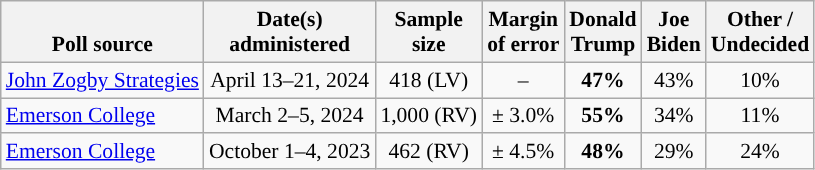<table class="wikitable sortable mw-datatable" style="font-size:90%;text-align:center;line-height:17px">
<tr valign=bottom>
<th>Poll source</th>
<th>Date(s)<br>administered</th>
<th>Sample<br>size</th>
<th>Margin<br>of error</th>
<th class="unsortable">Donald<br>Trump<br></th>
<th class="unsortable">Joe<br>Biden<br></th>
<th class="unsortable">Other /<br>Undecided</th>
</tr>
<tr>
<td style="text-align:left;"><a href='#'>John Zogby Strategies</a></td>
<td data-sort-value="2024-05-01">April 13–21, 2024</td>
<td>418 (LV)</td>
<td>–</td>
<td style="background-color:"><strong>47%</strong></td>
<td>43%</td>
<td>10%</td>
</tr>
<tr>
<td style="text-align:left;"><a href='#'>Emerson College</a></td>
<td data-sort-value="2024-03-07">March 2–5, 2024</td>
<td>1,000 (RV)</td>
<td>± 3.0%</td>
<td style="background-color:"><strong>55%</strong></td>
<td>34%</td>
<td>11%</td>
</tr>
<tr>
<td style="text-align:left;"><a href='#'>Emerson College</a></td>
<td>October 1–4, 2023</td>
<td>462 (RV)</td>
<td>± 4.5%</td>
<td style="background-color:"><strong>48%</strong></td>
<td>29%</td>
<td>24%</td>
</tr>
</table>
